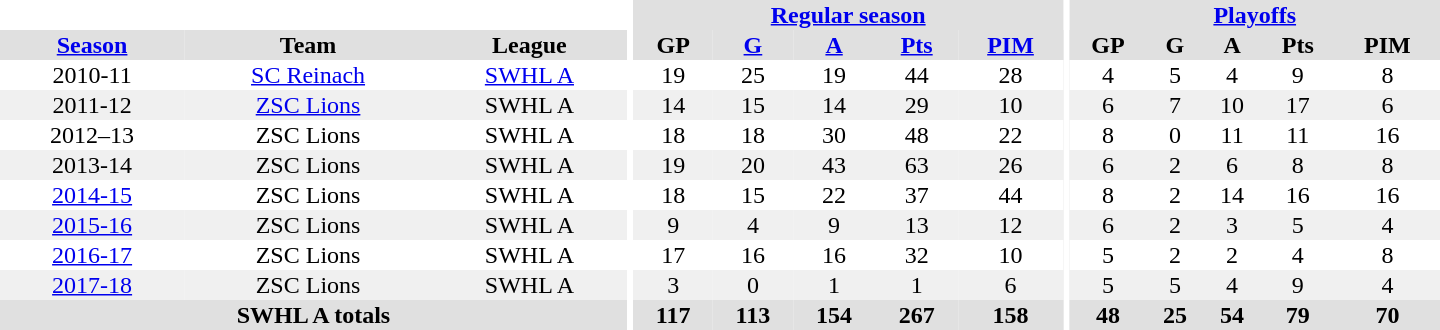<table border="0" cellpadding="1" cellspacing="0" style="text-align:center; width:60em">
<tr bgcolor="#e0e0e0">
<th colspan="3" bgcolor="#ffffff"></th>
<th rowspan="99" bgcolor="#ffffff"></th>
<th colspan="5"><a href='#'>Regular season</a></th>
<th rowspan="99" bgcolor="#ffffff"></th>
<th colspan="5"><a href='#'>Playoffs</a></th>
</tr>
<tr bgcolor="#e0e0e0">
<th><a href='#'>Season</a></th>
<th>Team</th>
<th>League</th>
<th>GP</th>
<th><a href='#'>G</a></th>
<th><a href='#'>A</a></th>
<th><a href='#'>Pts</a></th>
<th><a href='#'>PIM</a></th>
<th>GP</th>
<th>G</th>
<th>A</th>
<th>Pts</th>
<th>PIM</th>
</tr>
<tr>
<td>2010-11</td>
<td><a href='#'>SC Reinach</a></td>
<td><a href='#'>SWHL A</a></td>
<td>19</td>
<td>25</td>
<td>19</td>
<td>44</td>
<td>28</td>
<td>4</td>
<td>5</td>
<td>4</td>
<td>9</td>
<td>8</td>
</tr>
<tr bgcolor="#f0f0f0">
<td>2011-12</td>
<td><a href='#'>ZSC Lions</a></td>
<td>SWHL A</td>
<td>14</td>
<td>15</td>
<td>14</td>
<td>29</td>
<td>10</td>
<td>6</td>
<td>7</td>
<td>10</td>
<td>17</td>
<td>6</td>
</tr>
<tr>
<td>2012–13</td>
<td>ZSC Lions</td>
<td>SWHL A</td>
<td>18</td>
<td>18</td>
<td>30</td>
<td>48</td>
<td>22</td>
<td>8</td>
<td>0</td>
<td>11</td>
<td>11</td>
<td>16</td>
</tr>
<tr bgcolor="#f0f0f0">
<td>2013-14</td>
<td>ZSC Lions</td>
<td>SWHL A</td>
<td>19</td>
<td>20</td>
<td>43</td>
<td>63</td>
<td>26</td>
<td>6</td>
<td>2</td>
<td>6</td>
<td>8</td>
<td>8</td>
</tr>
<tr>
<td><a href='#'>2014-15</a></td>
<td>ZSC Lions</td>
<td>SWHL A</td>
<td>18</td>
<td>15</td>
<td>22</td>
<td>37</td>
<td>44</td>
<td>8</td>
<td>2</td>
<td>14</td>
<td>16</td>
<td>16</td>
</tr>
<tr bgcolor="#f0f0f0">
<td><a href='#'>2015-16</a></td>
<td>ZSC Lions</td>
<td>SWHL A</td>
<td>9</td>
<td>4</td>
<td>9</td>
<td>13</td>
<td>12</td>
<td>6</td>
<td>2</td>
<td>3</td>
<td>5</td>
<td>4</td>
</tr>
<tr>
<td><a href='#'>2016-17</a></td>
<td>ZSC Lions</td>
<td>SWHL A</td>
<td>17</td>
<td>16</td>
<td>16</td>
<td>32</td>
<td>10</td>
<td>5</td>
<td>2</td>
<td>2</td>
<td>4</td>
<td>8</td>
</tr>
<tr bgcolor="#f0f0f0">
<td><a href='#'>2017-18</a></td>
<td>ZSC Lions</td>
<td>SWHL A</td>
<td>3</td>
<td>0</td>
<td>1</td>
<td>1</td>
<td>6</td>
<td>5</td>
<td>5</td>
<td>4</td>
<td>9</td>
<td>4</td>
</tr>
<tr bgcolor="#e0e0e0">
<th colspan="3">SWHL A totals</th>
<th>117</th>
<th>113</th>
<th>154</th>
<th>267</th>
<th>158</th>
<th>48</th>
<th>25</th>
<th>54</th>
<th>79</th>
<th>70</th>
</tr>
</table>
